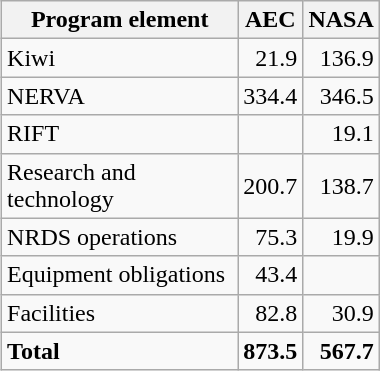<table class="wikitable" style="float:right; margin-top:0; margin-left:1em; width:20%;">
<tr>
<th>Program element</th>
<th>AEC</th>
<th>NASA</th>
</tr>
<tr>
<td>Kiwi</td>
<td style="text-align:right;">21.9</td>
<td style="text-align:right;">136.9</td>
</tr>
<tr>
<td>NERVA</td>
<td style="text-align:right;">334.4</td>
<td style="text-align:right;">346.5</td>
</tr>
<tr>
<td>RIFT</td>
<td style="text-align:right;"></td>
<td style="text-align:right;">19.1</td>
</tr>
<tr>
<td>Research and technology</td>
<td style="text-align:right;">200.7</td>
<td style="text-align:right;">138.7</td>
</tr>
<tr>
<td>NRDS operations</td>
<td style="text-align:right;">75.3</td>
<td style="text-align:right;">19.9</td>
</tr>
<tr>
<td>Equipment obligations</td>
<td style="text-align:right;">43.4</td>
<td style="text-align:right;"></td>
</tr>
<tr>
<td>Facilities</td>
<td style="text-align:right;">82.8</td>
<td style="text-align:right;">30.9</td>
</tr>
<tr>
<td><strong>Total</strong></td>
<td style="text-align:right;"><strong>873.5</strong></td>
<td style="text-align:right;"><strong>567.7</strong></td>
</tr>
</table>
